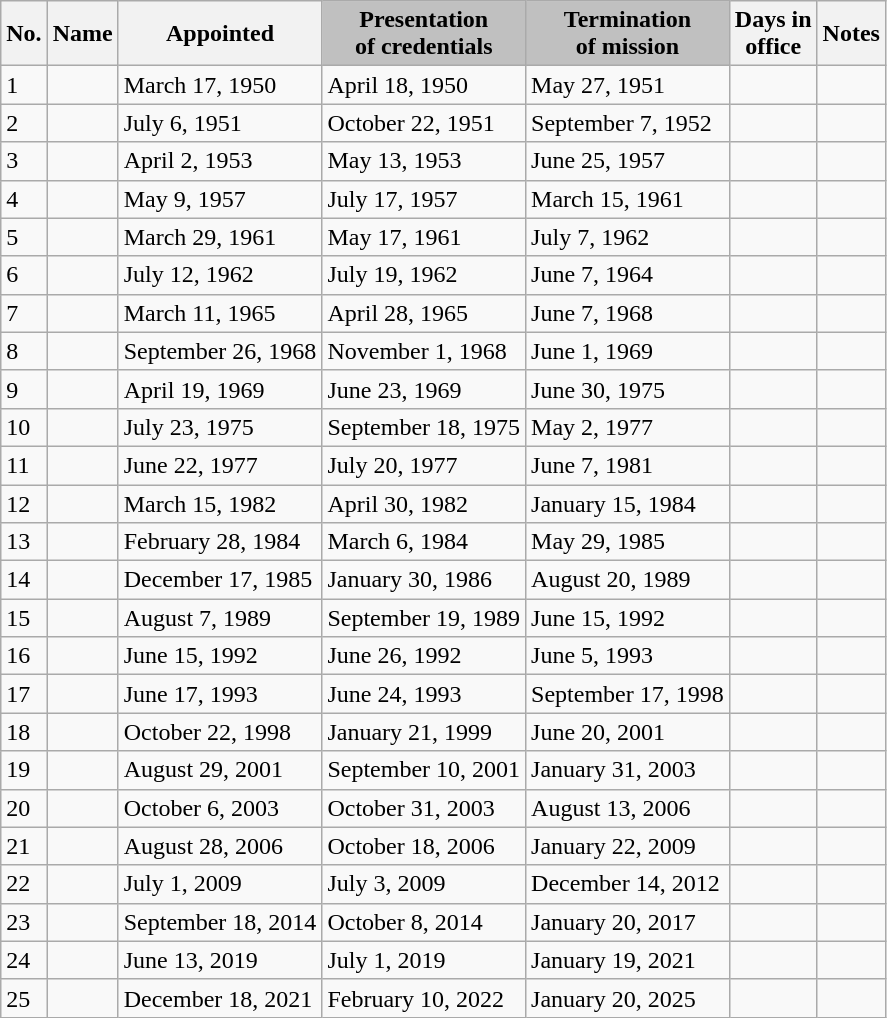<table class="wikitable sortable">
<tr>
<th>No.</th>
<th>Name</th>
<th class="unsortable">Appointed</th>
<th class="unsortable" style="background:#C0C0C0;">Presentation<br>of credentials</th>
<th class="unsortable" style="background:#C0C0C0;">Termination<br>of mission</th>
<th>Days in<br>office</th>
<th class="unsortable">Notes</th>
</tr>
<tr>
<td>1</td>
<td></td>
<td>March 17, 1950</td>
<td>April 18, 1950</td>
<td>May 27, 1951</td>
<td></td>
<td></td>
</tr>
<tr>
<td>2</td>
<td></td>
<td>July 6, 1951</td>
<td>October 22, 1951</td>
<td>September 7, 1952</td>
<td></td>
<td></td>
</tr>
<tr>
<td>3</td>
<td></td>
<td>April 2, 1953</td>
<td>May 13, 1953</td>
<td>June 25, 1957</td>
<td></td>
<td></td>
</tr>
<tr>
<td>4</td>
<td></td>
<td>May 9, 1957</td>
<td>July 17, 1957</td>
<td>March 15, 1961</td>
<td></td>
<td></td>
</tr>
<tr>
<td>5</td>
<td></td>
<td>March 29, 1961</td>
<td>May 17, 1961</td>
<td>July 7, 1962</td>
<td></td>
<td></td>
</tr>
<tr>
<td>6</td>
<td></td>
<td>July 12, 1962</td>
<td>July 19, 1962</td>
<td>June 7, 1964</td>
<td></td>
<td></td>
</tr>
<tr>
<td>7</td>
<td></td>
<td>March 11, 1965</td>
<td>April 28, 1965</td>
<td>June 7, 1968</td>
<td></td>
<td></td>
</tr>
<tr>
<td>8</td>
<td></td>
<td>September 26, 1968</td>
<td>November 1, 1968</td>
<td>June 1, 1969</td>
<td></td>
<td></td>
</tr>
<tr>
<td>9</td>
<td></td>
<td>April 19, 1969</td>
<td>June 23, 1969</td>
<td>June 30, 1975</td>
<td></td>
<td></td>
</tr>
<tr>
<td>10</td>
<td></td>
<td>July 23, 1975</td>
<td>September 18, 1975</td>
<td>May 2, 1977</td>
<td></td>
<td></td>
</tr>
<tr>
<td>11</td>
<td></td>
<td>June 22, 1977</td>
<td>July 20, 1977</td>
<td>June 7, 1981</td>
<td></td>
<td></td>
</tr>
<tr>
<td>12</td>
<td></td>
<td>March 15, 1982</td>
<td>April 30, 1982</td>
<td>January 15, 1984</td>
<td></td>
<td></td>
</tr>
<tr>
<td>13</td>
<td></td>
<td>February 28, 1984</td>
<td>March 6, 1984</td>
<td>May 29, 1985</td>
<td></td>
<td></td>
</tr>
<tr>
<td>14</td>
<td></td>
<td>December 17, 1985</td>
<td>January 30, 1986</td>
<td>August 20, 1989</td>
<td></td>
<td></td>
</tr>
<tr>
<td>15</td>
<td></td>
<td>August 7, 1989</td>
<td>September 19, 1989</td>
<td>June 15, 1992</td>
<td></td>
<td></td>
</tr>
<tr>
<td>16</td>
<td></td>
<td>June 15, 1992</td>
<td>June 26, 1992</td>
<td>June 5, 1993</td>
<td></td>
<td></td>
</tr>
<tr>
<td>17</td>
<td></td>
<td>June 17, 1993</td>
<td>June 24, 1993</td>
<td>September 17, 1998</td>
<td></td>
<td></td>
</tr>
<tr>
<td>18</td>
<td></td>
<td>October 22, 1998</td>
<td>January 21, 1999</td>
<td>June 20, 2001</td>
<td></td>
<td></td>
</tr>
<tr>
<td>19</td>
<td></td>
<td>August 29, 2001</td>
<td>September 10, 2001</td>
<td>January 31, 2003</td>
<td></td>
<td></td>
</tr>
<tr>
<td>20</td>
<td></td>
<td>October 6, 2003</td>
<td>October 31, 2003</td>
<td>August 13, 2006</td>
<td></td>
<td></td>
</tr>
<tr>
<td>21</td>
<td></td>
<td>August 28, 2006</td>
<td>October 18, 2006</td>
<td>January 22, 2009</td>
<td></td>
<td></td>
</tr>
<tr>
<td>22</td>
<td></td>
<td>July 1, 2009</td>
<td>July 3, 2009</td>
<td>December 14, 2012</td>
<td></td>
<td></td>
</tr>
<tr>
<td>23</td>
<td></td>
<td>September 18, 2014</td>
<td>October 8, 2014</td>
<td>January 20, 2017</td>
<td></td>
<td></td>
</tr>
<tr>
<td>24</td>
<td></td>
<td>June 13, 2019</td>
<td>July 1, 2019</td>
<td>January 19, 2021</td>
<td></td>
<td></td>
</tr>
<tr>
<td>25</td>
<td></td>
<td>December 18, 2021</td>
<td>February 10, 2022</td>
<td>January 20, 2025</td>
<td></td>
<td></td>
</tr>
</table>
